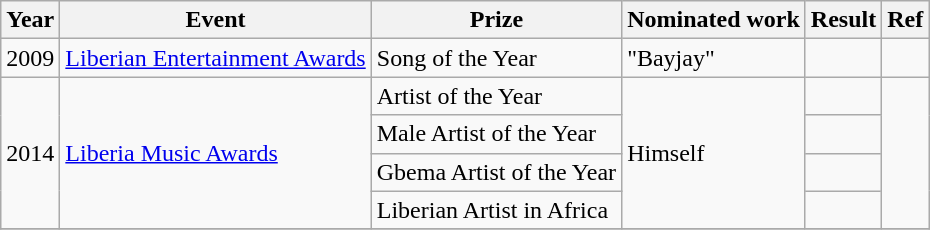<table class ="wikitable">
<tr>
<th>Year</th>
<th>Event</th>
<th>Prize</th>
<th>Nominated work</th>
<th>Result</th>
<th>Ref</th>
</tr>
<tr>
<td>2009</td>
<td><a href='#'>Liberian Entertainment Awards</a></td>
<td>Song of the Year</td>
<td>"Bayjay"</td>
<td></td>
<td></td>
</tr>
<tr>
<td rowspan="4">2014</td>
<td rowspan="4"><a href='#'>Liberia Music Awards</a></td>
<td>Artist of the Year</td>
<td rowspan="4">Himself</td>
<td></td>
<td rowspan="4"></td>
</tr>
<tr>
<td>Male Artist of the Year</td>
<td></td>
</tr>
<tr>
<td>Gbema Artist of the Year</td>
<td></td>
</tr>
<tr>
<td>Liberian Artist in Africa</td>
<td></td>
</tr>
<tr>
</tr>
</table>
